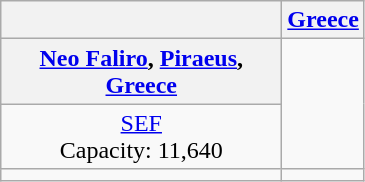<table class="wikitable" style="text-align:center;">
<tr>
<th></th>
<th><a href='#'>Greece</a></th>
</tr>
<tr>
<th width=180><a href='#'>Neo Faliro</a>, <a href='#'>Piraeus</a>, <a href='#'>Greece</a></th>
<td rowspan=2></td>
</tr>
<tr>
<td><a href='#'>SEF</a><br>Capacity: 11,640</td>
</tr>
<tr>
<td></td>
</tr>
</table>
